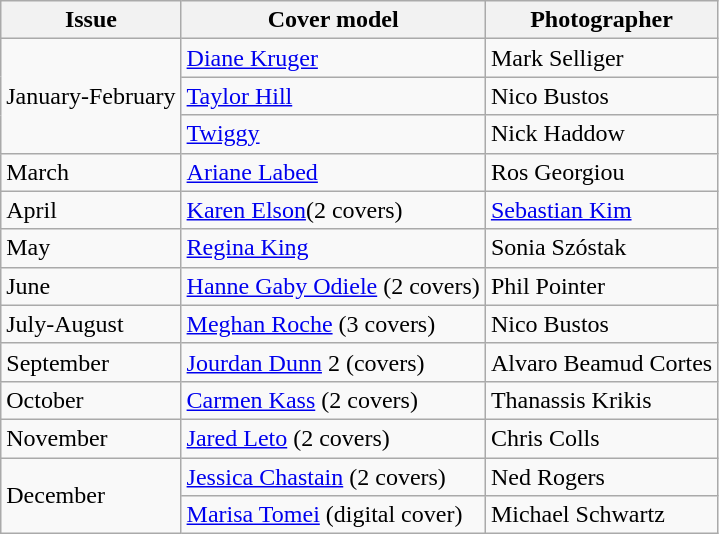<table class="sortable wikitable">
<tr>
<th>Issue</th>
<th>Cover model</th>
<th>Photographer</th>
</tr>
<tr>
<td rowspan=3>January-February</td>
<td><a href='#'>Diane Kruger</a></td>
<td>Mark Selliger</td>
</tr>
<tr>
<td><a href='#'>Taylor Hill</a></td>
<td>Nico Bustos</td>
</tr>
<tr>
<td><a href='#'>Twiggy</a></td>
<td>Nick Haddow</td>
</tr>
<tr>
<td>March</td>
<td><a href='#'>Ariane Labed</a></td>
<td>Ros Georgiou</td>
</tr>
<tr>
<td>April</td>
<td><a href='#'>Karen Elson</a>(2 covers)</td>
<td><a href='#'>Sebastian Kim</a></td>
</tr>
<tr>
<td>May</td>
<td><a href='#'>Regina King</a></td>
<td>Sonia Szóstak</td>
</tr>
<tr>
<td>June</td>
<td><a href='#'>Hanne Gaby Odiele</a> (2 covers)</td>
<td>Phil Pointer</td>
</tr>
<tr>
<td>July-August</td>
<td><a href='#'>Meghan Roche</a> (3 covers)</td>
<td>Nico Bustos</td>
</tr>
<tr>
<td>September</td>
<td><a href='#'>Jourdan Dunn</a>  2 (covers)</td>
<td>Alvaro Beamud Cortes</td>
</tr>
<tr>
<td>October</td>
<td><a href='#'>Carmen Kass</a> (2 covers)</td>
<td>Thanassis Krikis</td>
</tr>
<tr>
<td>November</td>
<td><a href='#'>Jared Leto</a>  (2 covers)</td>
<td>Chris Colls</td>
</tr>
<tr>
<td rowspan=2>December</td>
<td><a href='#'>Jessica Chastain</a> (2 covers)</td>
<td>Ned Rogers</td>
</tr>
<tr>
<td><a href='#'>Marisa Tomei</a> (digital cover)</td>
<td>Michael Schwartz</td>
</tr>
</table>
